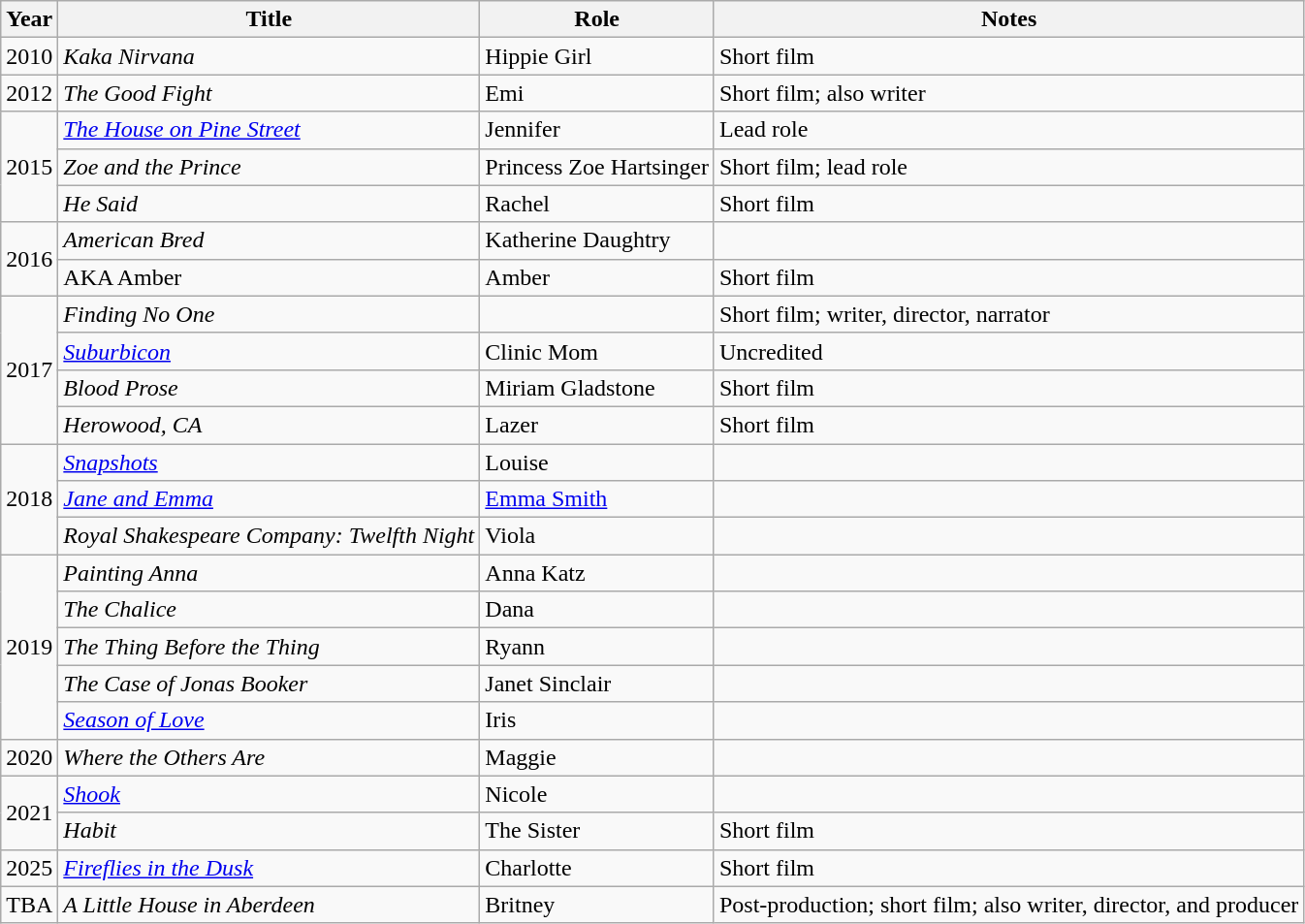<table class="wikitable sortable plainrowheaders">
<tr>
<th>Year</th>
<th>Title</th>
<th>Role</th>
<th class="unsortable">Notes</th>
</tr>
<tr>
<td>2010</td>
<td><em>Kaka Nirvana</em></td>
<td>Hippie Girl</td>
<td>Short film</td>
</tr>
<tr>
<td>2012</td>
<td><em>The Good Fight</em></td>
<td>Emi</td>
<td>Short film; also writer</td>
</tr>
<tr>
<td rowspan="3">2015</td>
<td><em><a href='#'>The House on Pine Street</a></em></td>
<td>Jennifer</td>
<td>Lead role</td>
</tr>
<tr>
<td><em>Zoe and the Prince</em></td>
<td>Princess Zoe Hartsinger</td>
<td>Short film; lead role</td>
</tr>
<tr>
<td><em>He Said</em></td>
<td>Rachel</td>
<td>Short film</td>
</tr>
<tr>
<td rowspan="2">2016</td>
<td><em>American Bred</em></td>
<td>Katherine Daughtry</td>
<td></td>
</tr>
<tr>
<td>AKA Amber</td>
<td>Amber</td>
<td>Short film</td>
</tr>
<tr>
<td rowspan="4">2017</td>
<td><em>Finding No One</em></td>
<td></td>
<td>Short film; writer, director, narrator</td>
</tr>
<tr>
<td><em><a href='#'>Suburbicon</a></em></td>
<td>Clinic Mom</td>
<td>Uncredited</td>
</tr>
<tr>
<td><em>Blood Prose</em></td>
<td>Miriam Gladstone</td>
<td>Short film</td>
</tr>
<tr>
<td><em>Herowood, CA</em></td>
<td>Lazer</td>
<td>Short film</td>
</tr>
<tr>
<td rowspan="3">2018</td>
<td><em><a href='#'>Snapshots</a></em></td>
<td>Louise</td>
<td></td>
</tr>
<tr>
<td><em><a href='#'>Jane and Emma</a></em></td>
<td><a href='#'>Emma Smith</a></td>
<td></td>
</tr>
<tr>
<td><em>Royal Shakespeare Company: Twelfth Night</em></td>
<td>Viola</td>
<td></td>
</tr>
<tr>
<td rowspan="5">2019</td>
<td><em>Painting Anna</em></td>
<td>Anna Katz</td>
<td></td>
</tr>
<tr>
<td><em>The Chalice</em></td>
<td>Dana</td>
<td></td>
</tr>
<tr>
<td><em>The Thing Before the Thing</em></td>
<td>Ryann</td>
<td></td>
</tr>
<tr>
<td><em>The Case of Jonas Booker</em></td>
<td>Janet Sinclair</td>
<td></td>
</tr>
<tr>
<td><em><a href='#'>Season of Love</a></em></td>
<td>Iris</td>
<td></td>
</tr>
<tr>
<td>2020</td>
<td><em>Where the Others Are</em></td>
<td>Maggie</td>
<td></td>
</tr>
<tr>
<td rowspan="2">2021</td>
<td><em><a href='#'>Shook</a></em></td>
<td>Nicole</td>
<td></td>
</tr>
<tr>
<td><em>Habit</em></td>
<td>The Sister</td>
<td>Short film</td>
</tr>
<tr>
<td>2025</td>
<td><a href='#'><em>Fireflies in the Dusk</em></a></td>
<td>Charlotte</td>
<td>Short film</td>
</tr>
<tr>
<td>TBA</td>
<td><em>A Little House in Aberdeen</em></td>
<td>Britney</td>
<td>Post-production; short film; also writer, director, and producer</td>
</tr>
</table>
